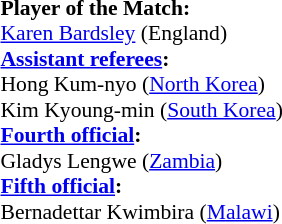<table width=50% style="font-size: 90%">
<tr>
<td><br><strong>Player of the Match:</strong>
<br><a href='#'>Karen Bardsley</a> (England)<br><strong><a href='#'>Assistant referees</a>:</strong>
<br>Hong Kum-nyo (<a href='#'>North Korea</a>)
<br>Kim Kyoung-min (<a href='#'>South Korea</a>)
<br><strong><a href='#'>Fourth official</a>:</strong>
<br>Gladys Lengwe (<a href='#'>Zambia</a>)
<br><strong><a href='#'>Fifth official</a>:</strong>
<br>Bernadettar Kwimbira (<a href='#'>Malawi</a>)</td>
</tr>
</table>
